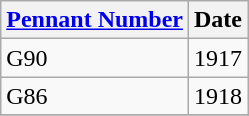<table class="wikitable" style="text-align:left">
<tr>
<th><a href='#'>Pennant Number</a></th>
<th>Date</th>
</tr>
<tr>
<td>G90</td>
<td>1917</td>
</tr>
<tr>
<td>G86</td>
<td>1918</td>
</tr>
<tr>
</tr>
</table>
